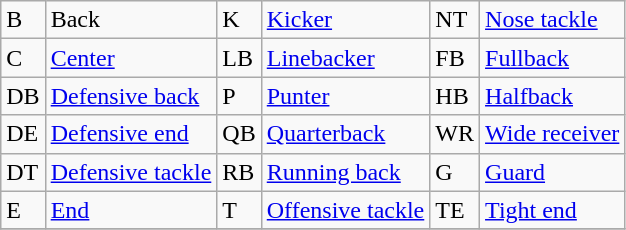<table class="wikitable">
<tr>
<td>B</td>
<td>Back</td>
<td>K</td>
<td><a href='#'>Kicker</a></td>
<td>NT</td>
<td><a href='#'>Nose tackle</a></td>
</tr>
<tr>
<td>C</td>
<td><a href='#'>Center</a></td>
<td>LB</td>
<td><a href='#'>Linebacker</a></td>
<td>FB</td>
<td><a href='#'>Fullback</a></td>
</tr>
<tr>
<td>DB</td>
<td><a href='#'>Defensive back</a></td>
<td>P</td>
<td><a href='#'>Punter</a></td>
<td>HB</td>
<td><a href='#'>Halfback</a></td>
</tr>
<tr>
<td>DE</td>
<td><a href='#'>Defensive end</a></td>
<td>QB</td>
<td><a href='#'>Quarterback</a></td>
<td>WR</td>
<td><a href='#'>Wide receiver</a></td>
</tr>
<tr>
<td>DT</td>
<td><a href='#'>Defensive tackle</a></td>
<td>RB</td>
<td><a href='#'>Running back</a></td>
<td>G</td>
<td><a href='#'>Guard</a></td>
</tr>
<tr>
<td>E</td>
<td><a href='#'>End</a></td>
<td>T</td>
<td><a href='#'>Offensive tackle</a></td>
<td>TE</td>
<td><a href='#'>Tight end</a></td>
</tr>
<tr>
</tr>
</table>
